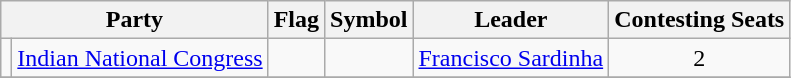<table class="wikitable " style="text-align:center">
<tr>
<th colspan="2">Party</th>
<th>Flag</th>
<th>Symbol</th>
<th>Leader</th>
<th>Contesting Seats</th>
</tr>
<tr>
<td></td>
<td><a href='#'>Indian National Congress</a></td>
<td></td>
<td></td>
<td><a href='#'>Francisco Sardinha</a></td>
<td>2</td>
</tr>
<tr>
</tr>
</table>
